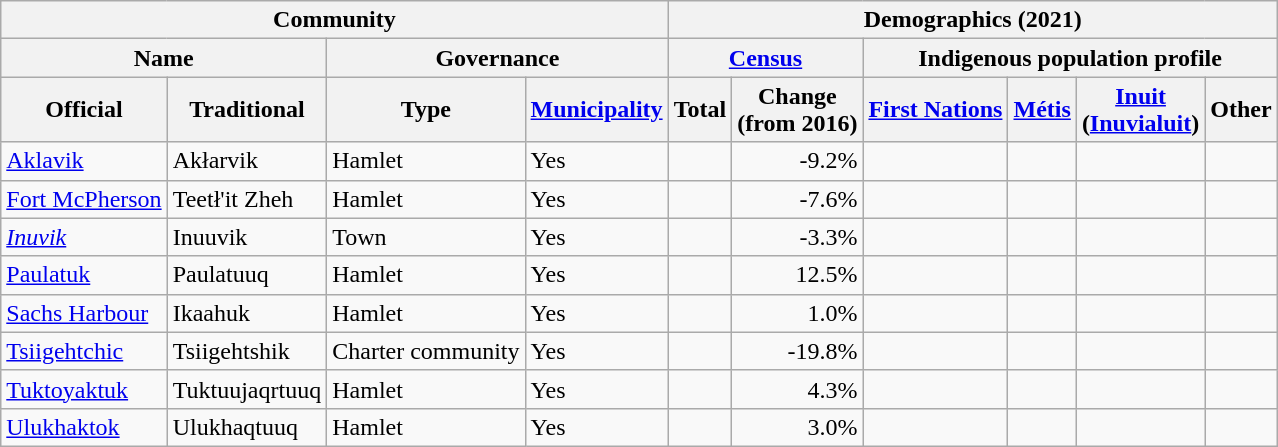<table class="wikitable sortable">
<tr>
<th colspan="4">Community</th>
<th colspan="6">Demographics (2021)</th>
</tr>
<tr>
<th colspan="2">Name</th>
<th colspan="2">Governance</th>
<th colspan="2"><a href='#'>Census</a></th>
<th colspan="4">Indigenous population profile</th>
</tr>
<tr>
<th>Official</th>
<th class=unsortable>Traditional</th>
<th>Type</th>
<th><a href='#'>Municipality</a></th>
<th>Total</th>
<th>Change<br>(from 2016)</th>
<th><a href='#'>First Nations</a></th>
<th><a href='#'>Métis</a></th>
<th><a href='#'>Inuit</a><br>(<a href='#'>Inuvialuit</a>)</th>
<th>Other</th>
</tr>
<tr>
<td><a href='#'>Aklavik</a></td>
<td>Akłarvik</td>
<td>Hamlet</td>
<td>Yes</td>
<td align="right"></td>
<td align="right">-9.2%</td>
<td align="right"></td>
<td align="right"></td>
<td align="right"></td>
<td align="right"></td>
</tr>
<tr>
<td><a href='#'>Fort McPherson</a></td>
<td>Teetł'it Zheh</td>
<td>Hamlet</td>
<td>Yes</td>
<td align="right"></td>
<td align="right">-7.6%</td>
<td align="right"></td>
<td align="right"></td>
<td align="right"></td>
<td align="right"></td>
</tr>
<tr>
<td><em><a href='#'>Inuvik</a></em></td>
<td>Inuuvik</td>
<td>Town</td>
<td>Yes</td>
<td align="right"></td>
<td align="right">-3.3%</td>
<td align="right"></td>
<td align="right"></td>
<td align="right"></td>
<td align="right"></td>
</tr>
<tr>
<td><a href='#'>Paulatuk</a></td>
<td>Paulatuuq</td>
<td>Hamlet</td>
<td>Yes</td>
<td align="right"></td>
<td align="right">12.5%</td>
<td align="right"></td>
<td align="right"></td>
<td align="right"></td>
<td align="right"></td>
</tr>
<tr>
<td><a href='#'>Sachs Harbour</a></td>
<td>Ikaahuk</td>
<td>Hamlet</td>
<td>Yes</td>
<td align="right"></td>
<td align="right">1.0%</td>
<td align="right"></td>
<td align="right"></td>
<td align="right"></td>
<td align="right"></td>
</tr>
<tr>
<td><a href='#'>Tsiigehtchic</a></td>
<td>Tsiigehtshik</td>
<td>Charter community</td>
<td>Yes</td>
<td align="right"></td>
<td align="right">-19.8%</td>
<td align="right"></td>
<td align="right"></td>
<td align="right"></td>
<td align="right"></td>
</tr>
<tr>
<td><a href='#'>Tuktoyaktuk</a></td>
<td>Tuktuujaqrtuuq</td>
<td>Hamlet</td>
<td>Yes</td>
<td align="right"></td>
<td align="right">4.3%</td>
<td align="right"></td>
<td align="right"></td>
<td align="right"></td>
<td align="right"></td>
</tr>
<tr>
<td><a href='#'>Ulukhaktok</a></td>
<td>Ulukhaqtuuq</td>
<td>Hamlet</td>
<td>Yes</td>
<td align="right"></td>
<td align="right">3.0%</td>
<td align="right"></td>
<td align="right"></td>
<td align="right"></td>
<td align="right"></td>
</tr>
</table>
